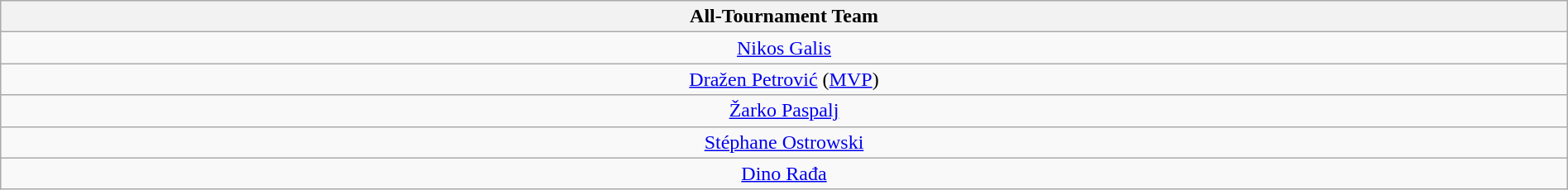<table class="wikitable sortable" style="text-align:center; width: 100%">
<tr>
<th>All-Tournament Team</th>
</tr>
<tr>
<td> <a href='#'>Nikos Galis</a></td>
</tr>
<tr>
<td> <a href='#'>Dražen Petrović</a> (<a href='#'>MVP</a>)</td>
</tr>
<tr>
<td> <a href='#'>Žarko Paspalj</a></td>
</tr>
<tr>
<td> <a href='#'>Stéphane Ostrowski</a></td>
</tr>
<tr>
<td> <a href='#'>Dino Rađa</a></td>
</tr>
</table>
